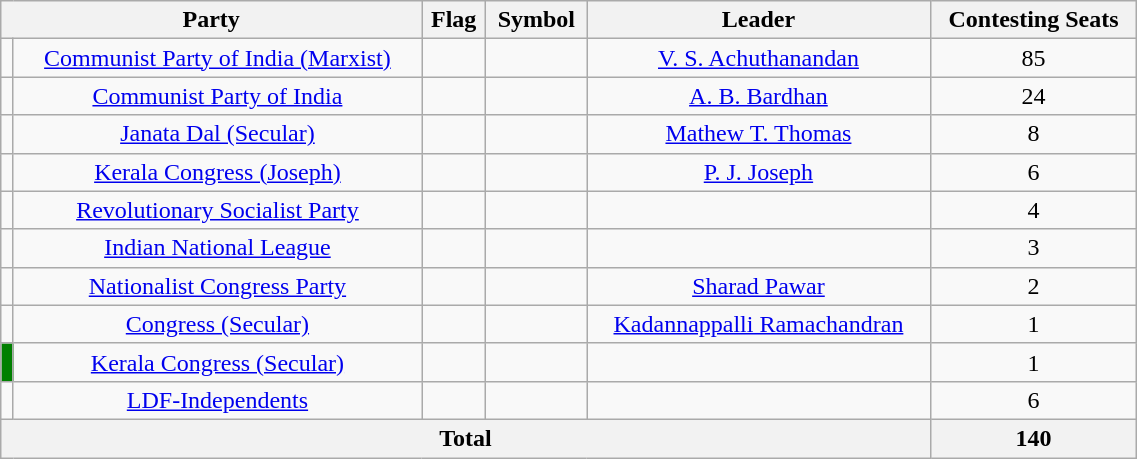<table class="wikitable" width="60%" style="text-align:center">
<tr>
<th colspan="2">Party</th>
<th>Flag</th>
<th>Symbol</th>
<th>Leader</th>
<th>Contesting Seats</th>
</tr>
<tr>
<td></td>
<td><a href='#'>Communist Party of India (Marxist)</a></td>
<td></td>
<td></td>
<td><a href='#'>V. S. Achuthanandan</a></td>
<td>85</td>
</tr>
<tr>
<td></td>
<td><a href='#'>Communist Party of India</a></td>
<td></td>
<td></td>
<td><a href='#'>A. B. Bardhan</a></td>
<td>24</td>
</tr>
<tr>
<td></td>
<td><a href='#'>Janata Dal (Secular)</a></td>
<td></td>
<td></td>
<td><a href='#'>Mathew T. Thomas</a></td>
<td>8</td>
</tr>
<tr>
<td></td>
<td><a href='#'>Kerala Congress (Joseph)</a></td>
<td></td>
<td></td>
<td><a href='#'>P. J. Joseph</a></td>
<td>6</td>
</tr>
<tr>
<td></td>
<td><a href='#'>Revolutionary Socialist Party</a></td>
<td></td>
<td></td>
<td></td>
<td>4</td>
</tr>
<tr>
<td></td>
<td><a href='#'>Indian National League</a></td>
<td></td>
<td></td>
<td></td>
<td>3</td>
</tr>
<tr>
<td></td>
<td><a href='#'>Nationalist Congress Party</a></td>
<td></td>
<td></td>
<td><a href='#'>Sharad Pawar</a></td>
<td>2</td>
</tr>
<tr>
<td></td>
<td><a href='#'>Congress (Secular)</a></td>
<td></td>
<td></td>
<td><a href='#'>Kadannappalli Ramachandran</a></td>
<td>1</td>
</tr>
<tr>
<td style="background-color: green;"></td>
<td><a href='#'>Kerala Congress (Secular)</a></td>
<td></td>
<td></td>
<td></td>
<td>1</td>
</tr>
<tr>
<td></td>
<td><a href='#'>LDF-Independents</a></td>
<td></td>
<td></td>
<td></td>
<td>6</td>
</tr>
<tr>
<th colspan=5>Total</th>
<th>140</th>
</tr>
</table>
